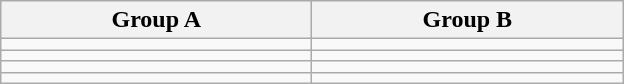<table class="wikitable">
<tr>
<th width=200px>Group A</th>
<th width=200px>Group B</th>
</tr>
<tr>
<td></td>
<td></td>
</tr>
<tr>
<td></td>
<td></td>
</tr>
<tr>
<td></td>
<td></td>
</tr>
<tr>
<td></td>
<td></td>
</tr>
</table>
